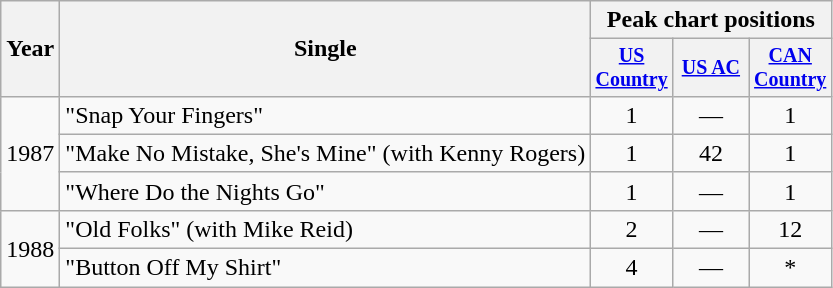<table class="wikitable" style="text-align:center;">
<tr>
<th rowspan="2">Year</th>
<th rowspan="2">Single</th>
<th colspan="3">Peak chart positions</th>
</tr>
<tr style="font-size:smaller;">
<th width="45"><a href='#'>US Country</a></th>
<th width="45"><a href='#'>US AC</a></th>
<th width="45"><a href='#'>CAN Country</a></th>
</tr>
<tr>
<td rowspan="3">1987</td>
<td align="left">"Snap Your Fingers"</td>
<td>1</td>
<td>—</td>
<td>1</td>
</tr>
<tr>
<td align="left">"Make No Mistake, She's Mine" (with Kenny Rogers)</td>
<td>1</td>
<td>42</td>
<td>1</td>
</tr>
<tr>
<td align="left">"Where Do the Nights Go"</td>
<td>1</td>
<td>—</td>
<td>1</td>
</tr>
<tr>
<td rowspan="2">1988</td>
<td align="left">"Old Folks" (with Mike Reid)</td>
<td>2</td>
<td>—</td>
<td>12</td>
</tr>
<tr>
<td align="left">"Button Off My Shirt"</td>
<td>4</td>
<td>—</td>
<td>*</td>
</tr>
</table>
